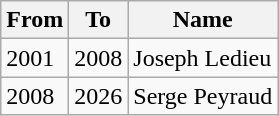<table class="wikitable">
<tr>
<th>From</th>
<th>To</th>
<th>Name</th>
</tr>
<tr>
<td>2001</td>
<td>2008</td>
<td>Joseph Ledieu</td>
</tr>
<tr>
<td>2008</td>
<td>2026</td>
<td>Serge Peyraud</td>
</tr>
</table>
